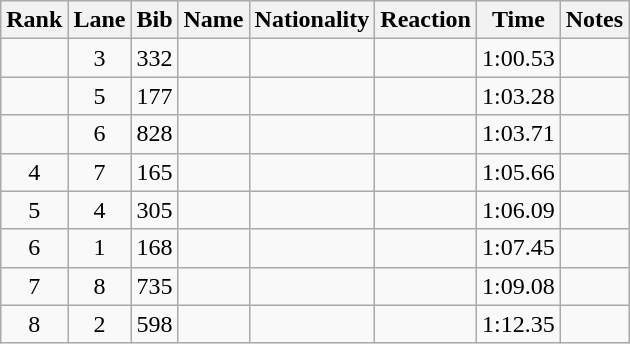<table class="wikitable sortable" style="text-align:center">
<tr>
<th>Rank</th>
<th>Lane</th>
<th>Bib</th>
<th>Name</th>
<th>Nationality</th>
<th>Reaction</th>
<th>Time</th>
<th>Notes</th>
</tr>
<tr>
<td></td>
<td>3</td>
<td>332</td>
<td align=left></td>
<td align=left></td>
<td></td>
<td>1:00.53</td>
<td></td>
</tr>
<tr>
<td></td>
<td>5</td>
<td>177</td>
<td align=left></td>
<td align=left></td>
<td></td>
<td>1:03.28</td>
<td></td>
</tr>
<tr>
<td></td>
<td>6</td>
<td>828</td>
<td align=left></td>
<td align=left></td>
<td></td>
<td>1:03.71</td>
<td></td>
</tr>
<tr>
<td>4</td>
<td>7</td>
<td>165</td>
<td align=left></td>
<td align=left></td>
<td></td>
<td>1:05.66</td>
<td></td>
</tr>
<tr>
<td>5</td>
<td>4</td>
<td>305</td>
<td align=left></td>
<td align=left></td>
<td></td>
<td>1:06.09</td>
<td></td>
</tr>
<tr>
<td>6</td>
<td>1</td>
<td>168</td>
<td align=left></td>
<td align=left></td>
<td></td>
<td>1:07.45</td>
<td></td>
</tr>
<tr>
<td>7</td>
<td>8</td>
<td>735</td>
<td align=left></td>
<td align=left></td>
<td></td>
<td>1:09.08</td>
<td></td>
</tr>
<tr>
<td>8</td>
<td>2</td>
<td>598</td>
<td align=left></td>
<td align=left></td>
<td></td>
<td>1:12.35</td>
<td></td>
</tr>
</table>
